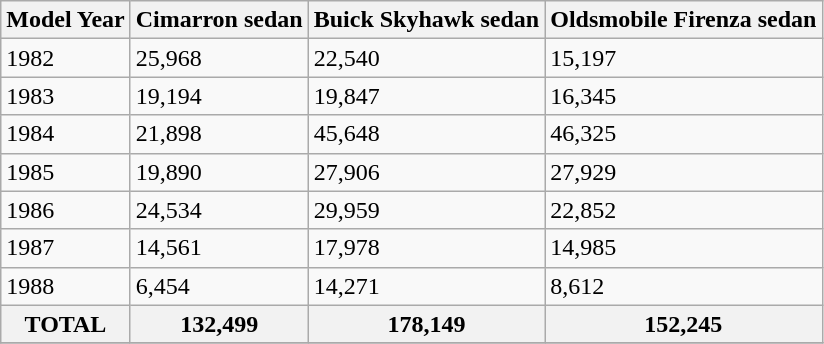<table class="wikitable">
<tr>
<th>Model Year</th>
<th>Cimarron sedan</th>
<th>Buick Skyhawk sedan</th>
<th>Oldsmobile Firenza sedan</th>
</tr>
<tr>
<td>1982</td>
<td>25,968</td>
<td>22,540</td>
<td>15,197</td>
</tr>
<tr>
<td>1983</td>
<td>19,194</td>
<td>19,847</td>
<td>16,345</td>
</tr>
<tr>
<td>1984</td>
<td>21,898</td>
<td>45,648</td>
<td>46,325</td>
</tr>
<tr>
<td>1985</td>
<td>19,890</td>
<td>27,906</td>
<td>27,929</td>
</tr>
<tr>
<td>1986</td>
<td>24,534</td>
<td>29,959</td>
<td>22,852</td>
</tr>
<tr>
<td>1987</td>
<td>14,561</td>
<td>17,978</td>
<td>14,985</td>
</tr>
<tr>
<td>1988</td>
<td>6,454</td>
<td>14,271</td>
<td>8,612</td>
</tr>
<tr>
<th>TOTAL</th>
<th><strong>132,499</strong></th>
<th><strong>178,149</strong></th>
<th><strong>152,245</strong></th>
</tr>
<tr>
</tr>
</table>
